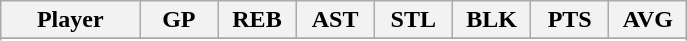<table class="wikitable sortable">
<tr>
<th bgcolor="#DDDDFF" width="16%">Player</th>
<th bgcolor="#DDDDFF" width="9%">GP</th>
<th bgcolor="#DDDDFF" width="9%">REB</th>
<th bgcolor="#DDDDFF" width="9%">AST</th>
<th bgcolor="#DDDDFF" width="9%">STL</th>
<th bgcolor="#DDDDFF" width="9%">BLK</th>
<th bgcolor="#DDDDFF" width="9%">PTS</th>
<th bgcolor="#DDDDFF" width="9%">AVG</th>
</tr>
<tr align="center">
</tr>
<tr>
</tr>
</table>
